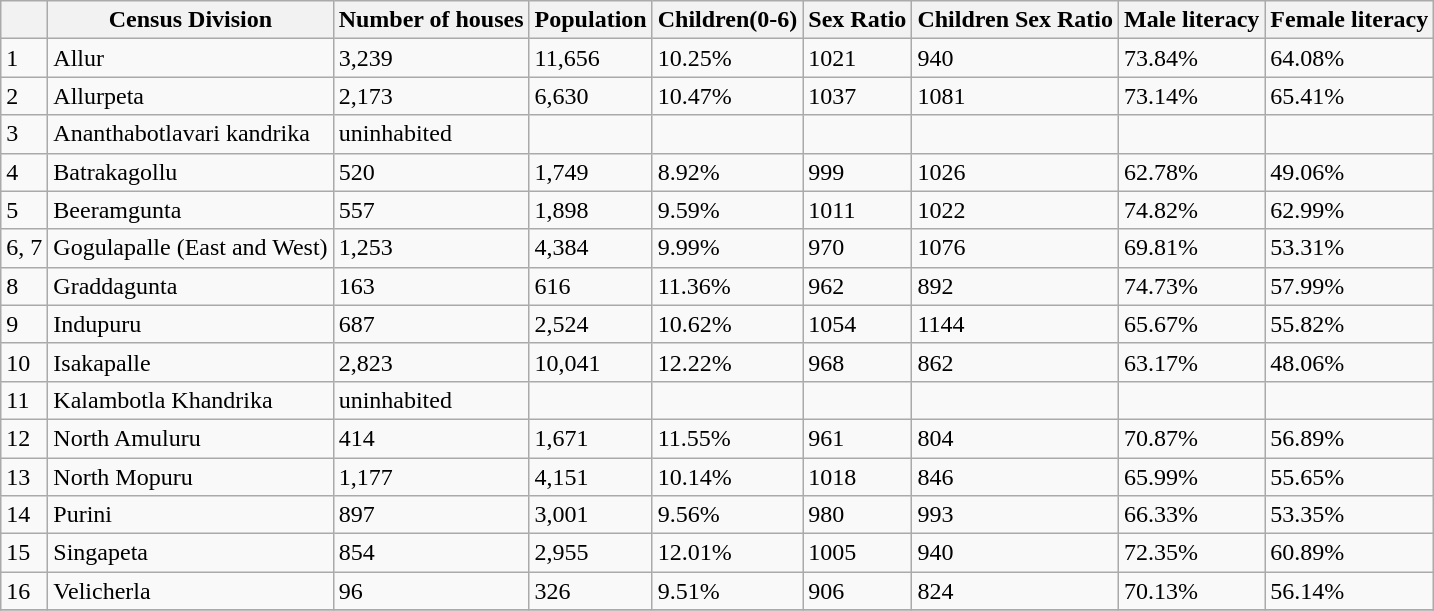<table class="wikitable">
<tr>
<th></th>
<th>Census Division</th>
<th>Number of houses</th>
<th>Population</th>
<th>Children(0-6)</th>
<th>Sex Ratio</th>
<th>Children Sex Ratio</th>
<th>Male literacy</th>
<th>Female literacy</th>
</tr>
<tr>
<td>1</td>
<td>Allur</td>
<td>3,239</td>
<td>11,656</td>
<td>10.25%</td>
<td>1021</td>
<td>940</td>
<td>73.84%</td>
<td>64.08%</td>
</tr>
<tr>
<td>2</td>
<td>Allurpeta</td>
<td>2,173</td>
<td>6,630</td>
<td>10.47%</td>
<td>1037</td>
<td>1081</td>
<td>73.14%</td>
<td>65.41%</td>
</tr>
<tr>
<td>3</td>
<td>Ananthabotlavari kandrika</td>
<td>uninhabited</td>
<td></td>
<td></td>
<td></td>
<td></td>
<td></td>
<td></td>
</tr>
<tr>
<td>4</td>
<td>Batrakagollu</td>
<td>520</td>
<td>1,749</td>
<td>8.92%</td>
<td>999</td>
<td>1026</td>
<td>62.78%</td>
<td>49.06%</td>
</tr>
<tr>
<td>5</td>
<td>Beeramgunta</td>
<td>557</td>
<td>1,898</td>
<td>9.59%</td>
<td>1011</td>
<td>1022</td>
<td>74.82%</td>
<td>62.99%</td>
</tr>
<tr>
<td>6, 7</td>
<td>Gogulapalle (East and West)</td>
<td>1,253</td>
<td>4,384</td>
<td>9.99%</td>
<td>970</td>
<td>1076</td>
<td>69.81%</td>
<td>53.31%</td>
</tr>
<tr>
<td>8</td>
<td>Graddagunta</td>
<td>163</td>
<td>616</td>
<td>11.36%</td>
<td>962</td>
<td>892</td>
<td>74.73%</td>
<td>57.99%</td>
</tr>
<tr>
<td>9</td>
<td>Indupuru</td>
<td>687</td>
<td>2,524</td>
<td>10.62%</td>
<td>1054</td>
<td>1144</td>
<td>65.67%</td>
<td>55.82%</td>
</tr>
<tr>
<td>10</td>
<td>Isakapalle</td>
<td>2,823</td>
<td>10,041</td>
<td>12.22%</td>
<td>968</td>
<td>862</td>
<td>63.17%</td>
<td>48.06%</td>
</tr>
<tr>
<td>11</td>
<td>Kalambotla Khandrika</td>
<td>uninhabited</td>
<td></td>
<td></td>
<td></td>
<td></td>
<td></td>
<td></td>
</tr>
<tr>
<td>12</td>
<td>North Amuluru</td>
<td>414</td>
<td>1,671</td>
<td>11.55%</td>
<td>961</td>
<td>804</td>
<td>70.87%</td>
<td>56.89%</td>
</tr>
<tr>
<td>13</td>
<td>North Mopuru</td>
<td>1,177</td>
<td>4,151</td>
<td>10.14%</td>
<td>1018</td>
<td>846</td>
<td>65.99%</td>
<td>55.65%</td>
</tr>
<tr>
<td>14</td>
<td>Purini</td>
<td>897</td>
<td>3,001</td>
<td>9.56%</td>
<td>980</td>
<td>993</td>
<td>66.33%</td>
<td>53.35%</td>
</tr>
<tr>
<td>15</td>
<td>Singapeta</td>
<td>854</td>
<td>2,955</td>
<td>12.01%</td>
<td>1005</td>
<td>940</td>
<td>72.35%</td>
<td>60.89%</td>
</tr>
<tr>
<td>16</td>
<td>Velicherla</td>
<td>96</td>
<td>326</td>
<td>9.51%</td>
<td>906</td>
<td>824</td>
<td>70.13%</td>
<td>56.14%</td>
</tr>
<tr>
</tr>
</table>
